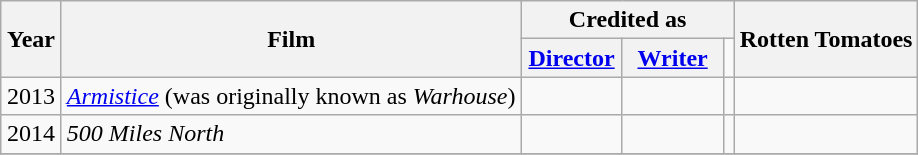<table class="wikitable">
<tr>
<th rowspan="2" style="width:33px;">Year</th>
<th rowspan="2">Film</th>
<th colspan="3">Credited as</th>
<th rowspan="2">Rotten Tomatoes</th>
</tr>
<tr>
<th width=60><a href='#'>Director</a></th>
<th width=60><a href='#'>Writer</a></th>
</tr>
<tr style="text-align:center;">
<td>2013</td>
<td style="text-align:left;"><em><a href='#'>Armistice</a></em> (was originally known as <em>Warhouse</em>)</td>
<td></td>
<td></td>
<td></td>
<td style="text-align:left;"></td>
</tr>
<tr style="text-align:center;">
<td>2014</td>
<td style="text-align:left;"><em>500 Miles North</em></td>
<td></td>
<td></td>
<td></td>
<td style="text-align:left;"></td>
</tr>
<tr style="text-align:center;">
</tr>
</table>
